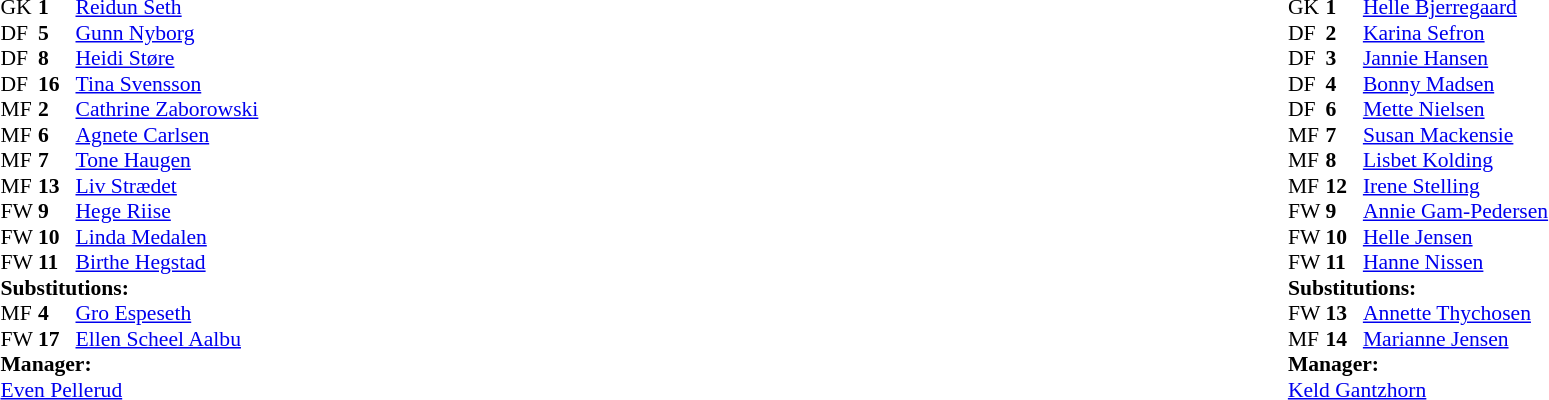<table width="100%">
<tr>
<td valign="top" width="40%"><br><table style="font-size:90%" cellspacing="0" cellpadding="0">
<tr>
<th width=25></th>
<th width=25></th>
</tr>
<tr>
<td>GK</td>
<td><strong>1</strong></td>
<td><a href='#'>Reidun Seth</a></td>
</tr>
<tr>
<td>DF</td>
<td><strong>5</strong></td>
<td><a href='#'>Gunn Nyborg</a></td>
<td></td>
</tr>
<tr>
<td>DF</td>
<td><strong>8</strong></td>
<td><a href='#'>Heidi Støre</a></td>
</tr>
<tr>
<td>DF</td>
<td><strong>16</strong></td>
<td><a href='#'>Tina Svensson</a></td>
</tr>
<tr>
<td>MF</td>
<td><strong>2</strong></td>
<td><a href='#'>Cathrine Zaborowski</a></td>
</tr>
<tr>
<td>MF</td>
<td><strong>6</strong></td>
<td><a href='#'>Agnete Carlsen</a></td>
</tr>
<tr>
<td>MF</td>
<td><strong>7</strong></td>
<td><a href='#'>Tone Haugen</a></td>
</tr>
<tr>
<td>MF</td>
<td><strong>13</strong></td>
<td><a href='#'>Liv Strædet</a></td>
<td></td>
<td></td>
</tr>
<tr>
<td>FW</td>
<td><strong>9</strong></td>
<td><a href='#'>Hege Riise</a></td>
</tr>
<tr>
<td>FW</td>
<td><strong>10</strong></td>
<td><a href='#'>Linda Medalen</a></td>
<td></td>
<td></td>
</tr>
<tr>
<td>FW</td>
<td><strong>11</strong></td>
<td><a href='#'>Birthe Hegstad</a></td>
</tr>
<tr>
<td colspan=3><strong>Substitutions:</strong></td>
</tr>
<tr>
<td>MF</td>
<td><strong>4</strong></td>
<td><a href='#'>Gro Espeseth</a></td>
<td></td>
<td></td>
</tr>
<tr>
<td>FW</td>
<td><strong>17</strong></td>
<td><a href='#'>Ellen Scheel Aalbu</a></td>
<td></td>
<td></td>
</tr>
<tr>
<td colspan=3><strong>Manager:</strong></td>
</tr>
<tr>
<td colspan=3><a href='#'>Even Pellerud</a></td>
</tr>
</table>
</td>
<td valign="top"></td>
<td valign="top" width="50%"><br><table style="font-size:90%; margin:auto" cellspacing="0" cellpadding="0">
<tr>
<th width=25></th>
<th width=25></th>
</tr>
<tr>
<td>GK</td>
<td><strong>1</strong></td>
<td><a href='#'>Helle Bjerregaard</a></td>
</tr>
<tr>
<td>DF</td>
<td><strong>2</strong></td>
<td><a href='#'>Karina Sefron</a></td>
</tr>
<tr>
<td>DF</td>
<td><strong>3</strong></td>
<td><a href='#'>Jannie Hansen</a></td>
</tr>
<tr>
<td>DF</td>
<td><strong>4</strong></td>
<td><a href='#'>Bonny Madsen</a></td>
</tr>
<tr>
<td>DF</td>
<td><strong>6</strong></td>
<td><a href='#'>Mette Nielsen</a></td>
<td></td>
<td></td>
</tr>
<tr>
<td>MF</td>
<td><strong>7</strong></td>
<td><a href='#'>Susan Mackensie</a></td>
</tr>
<tr>
<td>MF</td>
<td><strong>8</strong></td>
<td><a href='#'>Lisbet Kolding</a></td>
</tr>
<tr>
<td>MF</td>
<td><strong>12</strong></td>
<td><a href='#'>Irene Stelling</a></td>
</tr>
<tr>
<td>FW</td>
<td><strong>9</strong></td>
<td><a href='#'>Annie Gam-Pedersen</a></td>
</tr>
<tr>
<td>FW</td>
<td><strong>10</strong></td>
<td><a href='#'>Helle Jensen</a></td>
</tr>
<tr>
<td>FW</td>
<td><strong>11</strong></td>
<td><a href='#'>Hanne Nissen</a></td>
<td></td>
<td></td>
</tr>
<tr>
<td colspan=3><strong>Substitutions:</strong></td>
</tr>
<tr>
<td>FW</td>
<td><strong>13</strong></td>
<td><a href='#'>Annette Thychosen</a></td>
<td></td>
<td></td>
</tr>
<tr>
<td>MF</td>
<td><strong>14</strong></td>
<td><a href='#'>Marianne Jensen</a></td>
<td></td>
<td></td>
</tr>
<tr>
<td colspan=3><strong>Manager:</strong></td>
</tr>
<tr>
<td colspan=3><a href='#'>Keld Gantzhorn</a></td>
</tr>
</table>
</td>
</tr>
</table>
